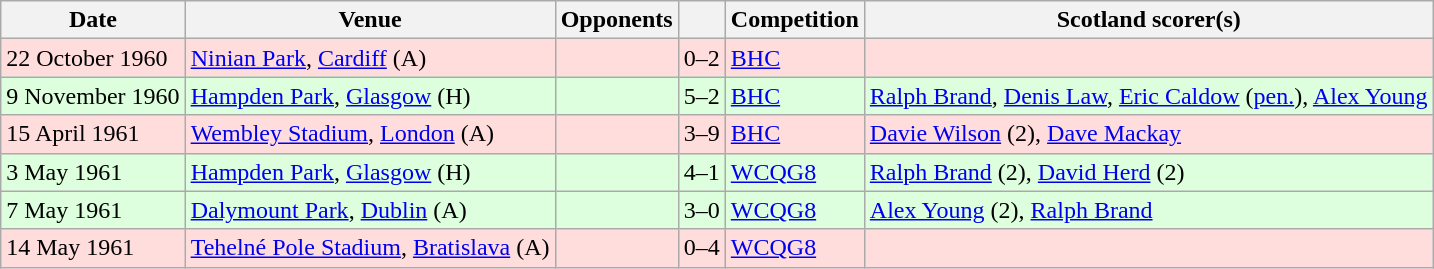<table class="wikitable">
<tr>
<th>Date</th>
<th>Venue</th>
<th>Opponents</th>
<th></th>
<th>Competition</th>
<th>Scotland scorer(s)</th>
</tr>
<tr bgcolor=#ffdddd>
<td>22 October 1960</td>
<td><a href='#'>Ninian Park</a>, <a href='#'>Cardiff</a> (A)</td>
<td></td>
<td align=center>0–2</td>
<td><a href='#'>BHC</a></td>
<td></td>
</tr>
<tr bgcolor=#ddffdd>
<td>9 November 1960</td>
<td><a href='#'>Hampden Park</a>, <a href='#'>Glasgow</a> (H)</td>
<td></td>
<td align=center>5–2</td>
<td><a href='#'>BHC</a></td>
<td><a href='#'>Ralph Brand</a>, <a href='#'>Denis Law</a>, <a href='#'>Eric Caldow</a> (<a href='#'>pen.</a>), <a href='#'>Alex Young</a></td>
</tr>
<tr bgcolor=#ffdddd>
<td>15 April 1961</td>
<td><a href='#'>Wembley Stadium</a>, <a href='#'>London</a> (A)</td>
<td></td>
<td align=center>3–9</td>
<td><a href='#'>BHC</a></td>
<td><a href='#'>Davie Wilson</a> (2), <a href='#'>Dave Mackay</a></td>
</tr>
<tr bgcolor=#ddffdd>
<td>3 May 1961</td>
<td><a href='#'>Hampden Park</a>, <a href='#'>Glasgow</a> (H)</td>
<td></td>
<td align=center>4–1</td>
<td><a href='#'>WCQG8</a></td>
<td><a href='#'>Ralph Brand</a> (2), <a href='#'>David Herd</a> (2)</td>
</tr>
<tr bgcolor=#ddffdd>
<td>7 May 1961</td>
<td><a href='#'>Dalymount Park</a>, <a href='#'>Dublin</a> (A)</td>
<td></td>
<td align=center>3–0</td>
<td><a href='#'>WCQG8</a></td>
<td><a href='#'>Alex Young</a> (2), <a href='#'>Ralph Brand</a></td>
</tr>
<tr bgcolor=#ffdddd>
<td>14 May 1961</td>
<td><a href='#'>Tehelné Pole Stadium</a>, <a href='#'>Bratislava</a> (A)</td>
<td></td>
<td align=center>0–4</td>
<td><a href='#'>WCQG8</a></td>
<td></td>
</tr>
</table>
